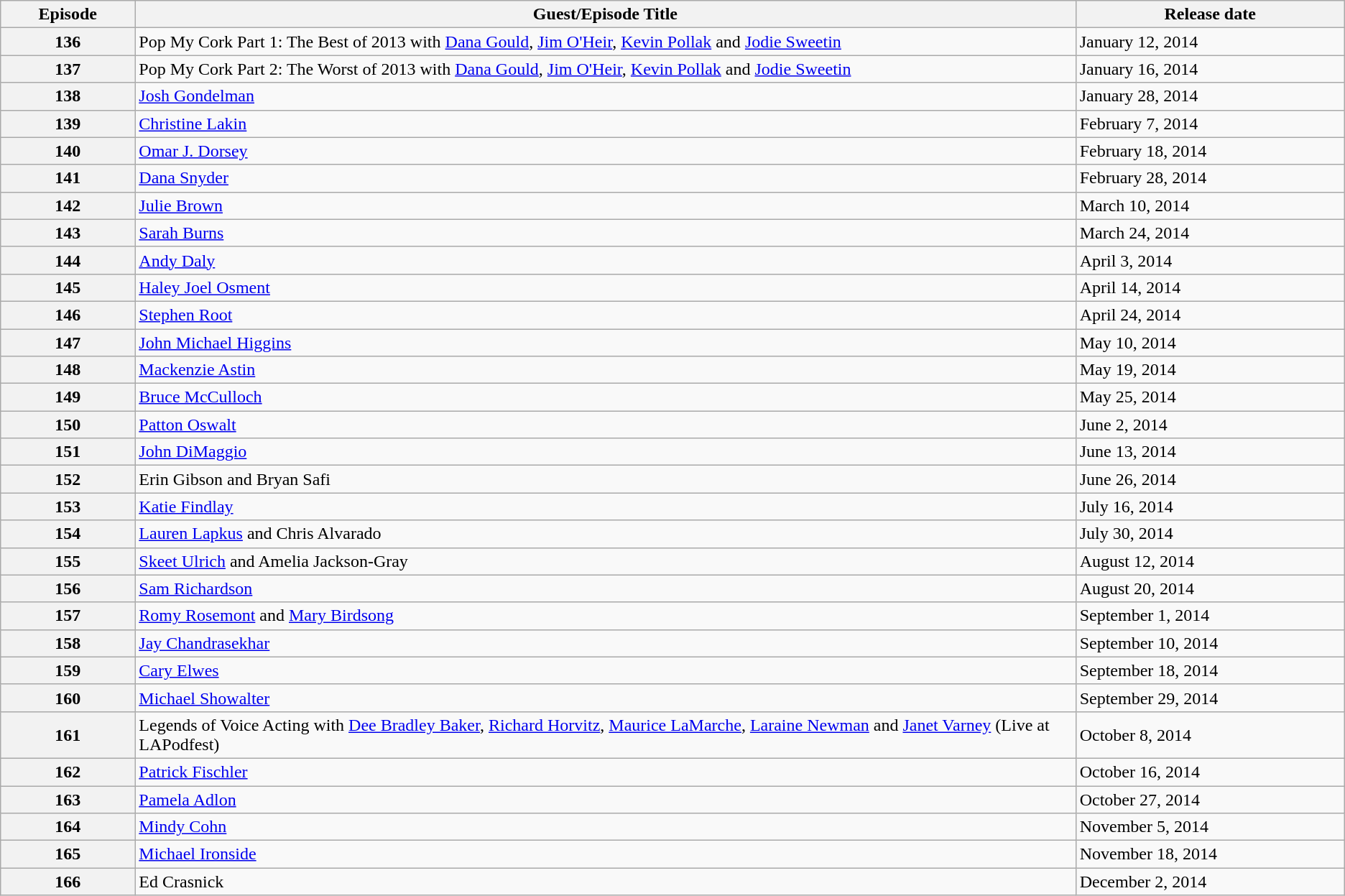<table class="wikitable sortable">
<tr>
<th style="width:10%;">Episode</th>
<th style="width:70%;">Guest/Episode Title</th>
<th style="width:20%;">Release date</th>
</tr>
<tr>
<th>136</th>
<td>Pop My Cork Part 1: The Best of 2013 with <a href='#'>Dana Gould</a>, <a href='#'>Jim O'Heir</a>, <a href='#'>Kevin Pollak</a> and <a href='#'>Jodie Sweetin</a></td>
<td>January 12, 2014</td>
</tr>
<tr>
<th>137</th>
<td>Pop My Cork Part 2: The Worst of 2013 with <a href='#'>Dana Gould</a>, <a href='#'>Jim O'Heir</a>, <a href='#'>Kevin Pollak</a> and <a href='#'>Jodie Sweetin</a></td>
<td>January 16, 2014</td>
</tr>
<tr>
<th>138</th>
<td><a href='#'>Josh Gondelman</a></td>
<td>January 28, 2014</td>
</tr>
<tr>
<th>139</th>
<td><a href='#'>Christine Lakin</a></td>
<td>February 7, 2014</td>
</tr>
<tr>
<th>140</th>
<td><a href='#'>Omar J. Dorsey</a></td>
<td>February 18, 2014</td>
</tr>
<tr>
<th>141</th>
<td><a href='#'>Dana Snyder</a></td>
<td>February 28, 2014</td>
</tr>
<tr>
<th>142</th>
<td><a href='#'>Julie Brown</a></td>
<td>March 10, 2014</td>
</tr>
<tr>
<th>143</th>
<td><a href='#'>Sarah Burns</a></td>
<td>March 24, 2014</td>
</tr>
<tr>
<th>144</th>
<td><a href='#'>Andy Daly</a></td>
<td>April 3, 2014</td>
</tr>
<tr>
<th>145</th>
<td><a href='#'>Haley Joel Osment</a></td>
<td>April 14, 2014</td>
</tr>
<tr>
<th>146</th>
<td><a href='#'>Stephen Root</a></td>
<td>April 24, 2014</td>
</tr>
<tr>
<th>147</th>
<td><a href='#'>John Michael Higgins</a></td>
<td>May 10, 2014</td>
</tr>
<tr>
<th>148</th>
<td><a href='#'>Mackenzie Astin</a></td>
<td>May 19, 2014</td>
</tr>
<tr>
<th>149</th>
<td><a href='#'>Bruce McCulloch</a></td>
<td>May 25, 2014</td>
</tr>
<tr>
<th>150</th>
<td><a href='#'>Patton Oswalt</a></td>
<td>June 2, 2014</td>
</tr>
<tr>
<th>151</th>
<td><a href='#'>John DiMaggio</a></td>
<td>June 13, 2014</td>
</tr>
<tr>
<th>152</th>
<td>Erin Gibson and Bryan Safi</td>
<td>June 26, 2014</td>
</tr>
<tr>
<th>153</th>
<td><a href='#'>Katie Findlay</a></td>
<td>July 16, 2014</td>
</tr>
<tr>
<th>154</th>
<td><a href='#'>Lauren Lapkus</a> and Chris Alvarado</td>
<td>July 30, 2014</td>
</tr>
<tr>
<th>155</th>
<td><a href='#'>Skeet Ulrich</a> and Amelia Jackson-Gray</td>
<td>August 12, 2014</td>
</tr>
<tr>
<th>156</th>
<td><a href='#'>Sam Richardson</a></td>
<td>August 20, 2014</td>
</tr>
<tr>
<th>157</th>
<td><a href='#'>Romy Rosemont</a> and <a href='#'>Mary Birdsong</a></td>
<td>September 1, 2014</td>
</tr>
<tr>
<th>158</th>
<td><a href='#'>Jay Chandrasekhar</a></td>
<td>September 10, 2014</td>
</tr>
<tr>
<th>159</th>
<td><a href='#'>Cary Elwes</a></td>
<td>September 18, 2014</td>
</tr>
<tr>
<th>160</th>
<td><a href='#'>Michael Showalter</a></td>
<td>September 29, 2014</td>
</tr>
<tr>
<th>161</th>
<td>Legends of Voice Acting with <a href='#'>Dee Bradley Baker</a>, <a href='#'>Richard Horvitz</a>, <a href='#'>Maurice LaMarche</a>, <a href='#'>Laraine Newman</a> and <a href='#'>Janet Varney</a> (Live at LAPodfest)</td>
<td>October 8, 2014</td>
</tr>
<tr>
<th>162</th>
<td><a href='#'>Patrick Fischler</a></td>
<td>October 16, 2014</td>
</tr>
<tr>
<th>163</th>
<td><a href='#'>Pamela Adlon</a></td>
<td>October 27, 2014</td>
</tr>
<tr>
<th>164</th>
<td><a href='#'>Mindy Cohn</a></td>
<td>November 5, 2014</td>
</tr>
<tr>
<th>165</th>
<td><a href='#'>Michael Ironside</a></td>
<td>November 18, 2014</td>
</tr>
<tr>
<th>166</th>
<td>Ed Crasnick</td>
<td>December 2, 2014</td>
</tr>
</table>
